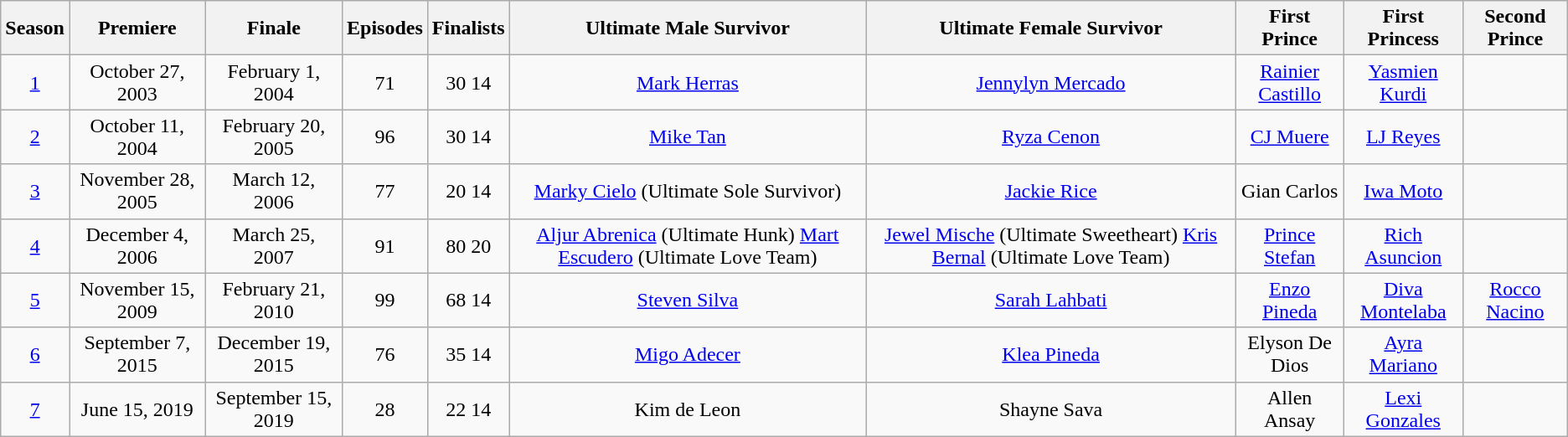<table class="wikitable sortable nowrap" style="text-align:center">
<tr>
<th scope=col>Season</th>
<th scope=col>Premiere</th>
<th scope=col>Finale</th>
<th scope=col>Episodes</th>
<th scope=col>Finalists</th>
<th scope=col>Ultimate Male Survivor</th>
<th scope=col>Ultimate Female Survivor</th>
<th scope=col>First Prince</th>
<th scope=col>First Princess</th>
<th scope=col>Second Prince</th>
</tr>
<tr>
<td><a href='#'>1</a></td>
<td>October 27, 2003</td>
<td>February 1, 2004</td>
<td>71</td>
<td>30  14</td>
<td><a href='#'>Mark Herras</a></td>
<td><a href='#'>Jennylyn Mercado</a></td>
<td><a href='#'>Rainier Castillo</a></td>
<td><a href='#'>Yasmien Kurdi</a></td>
<td></td>
</tr>
<tr>
<td><a href='#'>2</a></td>
<td>October 11, 2004</td>
<td>February 20, 2005</td>
<td>96</td>
<td>30  14</td>
<td><a href='#'>Mike Tan</a></td>
<td><a href='#'>Ryza Cenon</a></td>
<td><a href='#'>CJ Muere</a></td>
<td><a href='#'>LJ Reyes</a></td>
<td></td>
</tr>
<tr>
<td><a href='#'>3</a></td>
<td>November 28, 2005</td>
<td>March 12, 2006</td>
<td>77</td>
<td>20  14</td>
<td><a href='#'>Marky Cielo</a> (Ultimate Sole Survivor)</td>
<td><a href='#'>Jackie Rice</a></td>
<td>Gian Carlos</td>
<td><a href='#'>Iwa Moto</a></td>
<td></td>
</tr>
<tr>
<td><a href='#'>4</a></td>
<td>December 4, 2006</td>
<td>March 25, 2007</td>
<td>91</td>
<td>80  20</td>
<td><a href='#'>Aljur Abrenica</a> (Ultimate Hunk)  <a href='#'>Mart Escudero</a> (Ultimate Love Team)</td>
<td><a href='#'>Jewel Mische</a> (Ultimate Sweetheart)  <a href='#'>Kris Bernal</a> (Ultimate Love Team)</td>
<td><a href='#'>Prince Stefan</a></td>
<td><a href='#'>Rich Asuncion</a></td>
<td></td>
</tr>
<tr>
<td><a href='#'>5</a></td>
<td>November 15, 2009</td>
<td>February 21, 2010</td>
<td>99</td>
<td>68  14</td>
<td><a href='#'>Steven Silva</a></td>
<td><a href='#'>Sarah Lahbati</a></td>
<td><a href='#'>Enzo Pineda</a></td>
<td><a href='#'>Diva Montelaba</a></td>
<td><a href='#'>Rocco Nacino</a></td>
</tr>
<tr>
<td><a href='#'>6</a></td>
<td>September 7, 2015</td>
<td>December 19, 2015</td>
<td>76</td>
<td>35  14</td>
<td><a href='#'>Migo Adecer</a></td>
<td><a href='#'>Klea Pineda</a></td>
<td>Elyson De Dios</td>
<td><a href='#'>Ayra Mariano</a></td>
<td></td>
</tr>
<tr>
<td><a href='#'>7</a></td>
<td>June 15, 2019</td>
<td>September 15, 2019</td>
<td>28</td>
<td>22  14</td>
<td>Kim de Leon</td>
<td>Shayne Sava</td>
<td>Allen Ansay</td>
<td><a href='#'>Lexi Gonzales</a></td>
<td></td>
</tr>
</table>
